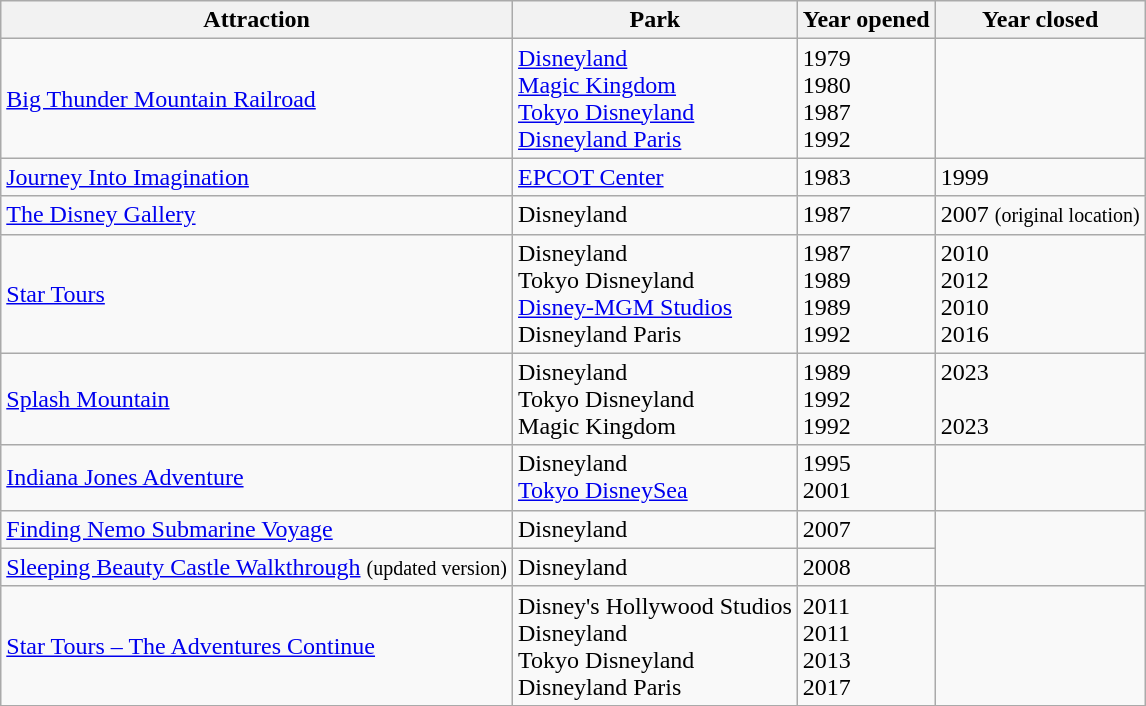<table class="wikitable">
<tr>
<th>Attraction</th>
<th>Park</th>
<th>Year opened</th>
<th>Year closed</th>
</tr>
<tr>
<td><a href='#'>Big Thunder Mountain Railroad</a></td>
<td><a href='#'>Disneyland</a><br><a href='#'>Magic Kingdom</a><br><a href='#'>Tokyo Disneyland</a><br><a href='#'>Disneyland Paris</a></td>
<td>1979<br>1980<br>1987<br>1992</td>
<td></td>
</tr>
<tr>
<td><a href='#'>Journey Into Imagination</a></td>
<td><a href='#'>EPCOT Center</a></td>
<td>1983</td>
<td>1999</td>
</tr>
<tr>
<td><a href='#'>The Disney Gallery</a></td>
<td>Disneyland</td>
<td>1987</td>
<td>2007 <small>(original location)</small></td>
</tr>
<tr>
<td><a href='#'>Star Tours</a></td>
<td>Disneyland<br>Tokyo Disneyland<br><a href='#'>Disney-MGM Studios</a><br>Disneyland Paris</td>
<td>1987<br>1989<br>1989<br>1992</td>
<td>2010<br>2012<br>2010<br>2016</td>
</tr>
<tr>
<td><a href='#'>Splash Mountain</a></td>
<td>Disneyland<br>Tokyo Disneyland<br>Magic Kingdom</td>
<td>1989<br>1992<br>1992</td>
<td>2023<br><br>2023</td>
</tr>
<tr>
<td><a href='#'>Indiana Jones Adventure</a></td>
<td>Disneyland<br><a href='#'>Tokyo DisneySea</a></td>
<td>1995<br>2001</td>
<td></td>
</tr>
<tr>
<td><a href='#'>Finding Nemo Submarine Voyage</a></td>
<td>Disneyland</td>
<td>2007</td>
</tr>
<tr>
<td><a href='#'>Sleeping Beauty Castle Walkthrough</a> <small>(updated version)</small></td>
<td>Disneyland</td>
<td>2008</td>
</tr>
<tr>
<td><a href='#'>Star Tours – The Adventures Continue</a></td>
<td>Disney's Hollywood Studios<br>Disneyland<br>Tokyo Disneyland<br>Disneyland Paris</td>
<td>2011<br>2011<br>2013<br>2017</td>
<td></td>
</tr>
</table>
